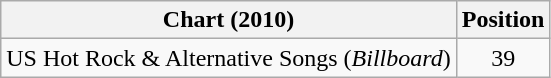<table class="wikitable">
<tr>
<th>Chart (2010)</th>
<th>Position</th>
</tr>
<tr>
<td>US Hot Rock & Alternative Songs (<em>Billboard</em>)</td>
<td style="text-align:center;">39</td>
</tr>
</table>
